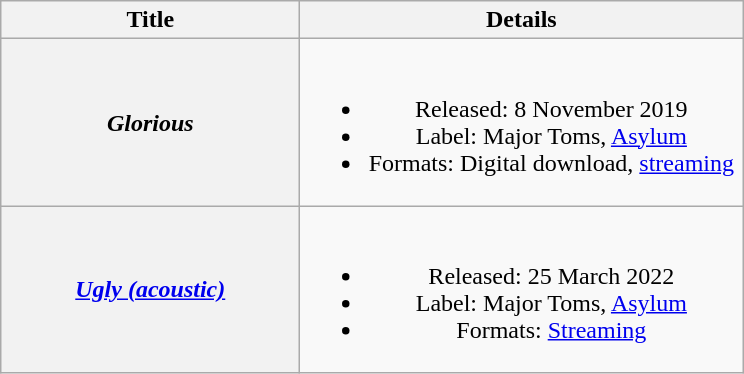<table class="wikitable plainrowheaders" style="text-align:center;">
<tr>
<th scope="col" style="width:12em;">Title</th>
<th scope="col" style="width:18em;">Details</th>
</tr>
<tr>
<th scope="row"><em>Glorious</em></th>
<td><br><ul><li>Released: 8 November 2019</li><li>Label: Major Toms, <a href='#'>Asylum</a></li><li>Formats: Digital download, <a href='#'>streaming</a></li></ul></td>
</tr>
<tr>
<th scope="row"><em><a href='#'>Ugly (acoustic)</a></em></th>
<td><br><ul><li>Released: 25 March 2022</li><li>Label: Major Toms, <a href='#'>Asylum</a></li><li>Formats: <a href='#'>Streaming</a></li></ul></td>
</tr>
</table>
